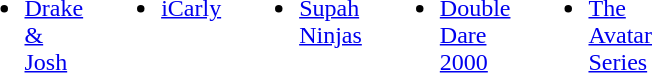<table width="80"|>
<tr>
<td valign="top"><br><ul><li><a href='#'>Drake & Josh</a></li></ul></td>
<td width="80"> </td>
<td valign="top"><br><ul><li><a href='#'>iCarly</a></li></ul></td>
<td width="80"> </td>
<td valign="top"><br><ul><li><a href='#'>Supah Ninjas</a></li></ul></td>
<td width="80"> </td>
<td valign="top"><br><ul><li><a href='#'>Double Dare 2000</a></li></ul></td>
<td width="80"> </td>
<td valign="top"><br><ul><li><a href='#'>The Avatar Series</a></li></ul></td>
</tr>
</table>
